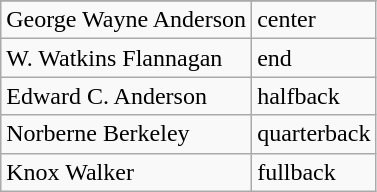<table class="wikitable">
<tr>
</tr>
<tr>
<td>George Wayne Anderson</td>
<td>center</td>
</tr>
<tr>
<td>W. Watkins Flannagan</td>
<td>end</td>
</tr>
<tr>
<td>Edward C. Anderson</td>
<td>halfback</td>
</tr>
<tr>
<td>Norberne Berkeley</td>
<td>quarterback</td>
</tr>
<tr>
<td>Knox Walker</td>
<td>fullback</td>
</tr>
</table>
